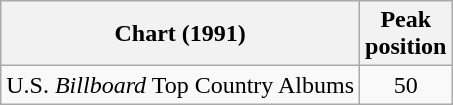<table class="wikitable">
<tr>
<th>Chart (1991)</th>
<th>Peak<br>position</th>
</tr>
<tr>
<td>U.S. <em>Billboard</em> Top Country Albums</td>
<td style="text-align:center;">50</td>
</tr>
</table>
